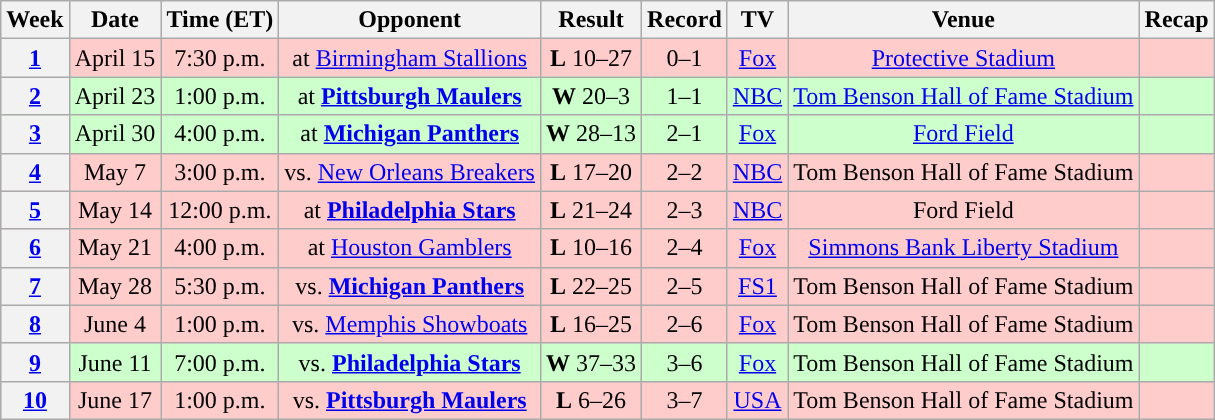<table class="wikitable" style="text-align:center">
<tr>
<th>Week</th>
<th>Date</th>
<th>Time (ET)</th>
<th>Opponent</th>
<th>Result</th>
<th>Record</th>
<th>TV</th>
<th>Venue</th>
<th>Recap</th>
</tr>
<tr style="background:#ffcccc">
<th><a href='#'>1</a></th>
<td>April 15</td>
<td>7:30 p.m.</td>
<td>at <a href='#'>Birmingham Stallions</a></td>
<td><strong>L</strong> 10–27</td>
<td>0–1</td>
<td><a href='#'>Fox</a></td>
<td><a href='#'>Protective Stadium</a></td>
<td></td>
</tr>
<tr style="background:#ccffcc">
<th><a href='#'>2</a></th>
<td>April 23</td>
<td>1:00 p.m.</td>
<td>at <strong><a href='#'>Pittsburgh Maulers</a></strong></td>
<td><strong>W</strong> 20–3</td>
<td>1–1</td>
<td><a href='#'>NBC</a></td>
<td><a href='#'>Tom Benson Hall of Fame Stadium</a></td>
<td></td>
</tr>
<tr style="background:#ccffcc">
<th><a href='#'>3</a></th>
<td>April 30</td>
<td>4:00 p.m.</td>
<td>at <strong><a href='#'>Michigan Panthers</a></strong></td>
<td><strong>W</strong> 28–13</td>
<td>2–1</td>
<td><a href='#'>Fox</a></td>
<td><a href='#'>Ford Field</a></td>
<td></td>
</tr>
<tr style="background:#ffcccc">
<th><a href='#'>4</a></th>
<td>May 7</td>
<td>3:00 p.m.</td>
<td>vs. <a href='#'>New Orleans Breakers</a></td>
<td><strong>L</strong> 17–20</td>
<td>2–2</td>
<td><a href='#'>NBC</a></td>
<td>Tom Benson Hall of Fame Stadium</td>
<td></td>
</tr>
<tr style="background:#ffcccc">
<th><a href='#'>5</a></th>
<td>May 14</td>
<td>12:00 p.m.</td>
<td>at <strong><a href='#'>Philadelphia Stars</a></strong></td>
<td><strong>L</strong> 21–24</td>
<td>2–3</td>
<td><a href='#'>NBC</a></td>
<td>Ford Field</td>
<td></td>
</tr>
<tr style="background:#ffcccc">
<th><a href='#'>6</a></th>
<td>May 21</td>
<td>4:00 p.m.</td>
<td>at <a href='#'>Houston Gamblers</a></td>
<td><strong>L</strong> 10–16</td>
<td>2–4</td>
<td><a href='#'>Fox</a></td>
<td><a href='#'>Simmons Bank Liberty Stadium</a></td>
<td></td>
</tr>
<tr style="background:#ffcccc">
<th><a href='#'>7</a></th>
<td>May 28</td>
<td>5:30 p.m.</td>
<td>vs. <strong><a href='#'>Michigan Panthers</a></strong></td>
<td><strong>L</strong> 22–25</td>
<td>2–5</td>
<td><a href='#'>FS1</a></td>
<td>Tom Benson Hall of Fame Stadium</td>
<td></td>
</tr>
<tr style="background:#ffcccc">
<th><a href='#'>8</a></th>
<td>June 4</td>
<td>1:00 p.m.</td>
<td>vs. <a href='#'>Memphis Showboats</a></td>
<td><strong>L</strong> 16–25</td>
<td>2–6</td>
<td><a href='#'>Fox</a></td>
<td>Tom Benson Hall of Fame Stadium</td>
<td></td>
</tr>
<tr style="background:#ccffcc">
<th><a href='#'>9</a></th>
<td>June 11</td>
<td>7:00 p.m.</td>
<td>vs. <strong><a href='#'>Philadelphia Stars</a></strong></td>
<td><strong>W</strong> 37–33</td>
<td>3–6</td>
<td><a href='#'>Fox</a></td>
<td>Tom Benson Hall of Fame Stadium</td>
<td></td>
</tr>
<tr style="background:#ffcccc">
<th><a href='#'>10</a></th>
<td>June 17</td>
<td>1:00 p.m.</td>
<td>vs. <strong><a href='#'>Pittsburgh Maulers</a></strong></td>
<td><strong>L</strong> 6–26</td>
<td>3–7</td>
<td><a href='#'>USA</a></td>
<td>Tom Benson Hall of Fame Stadium</td>
<td></td>
</tr>
</table>
